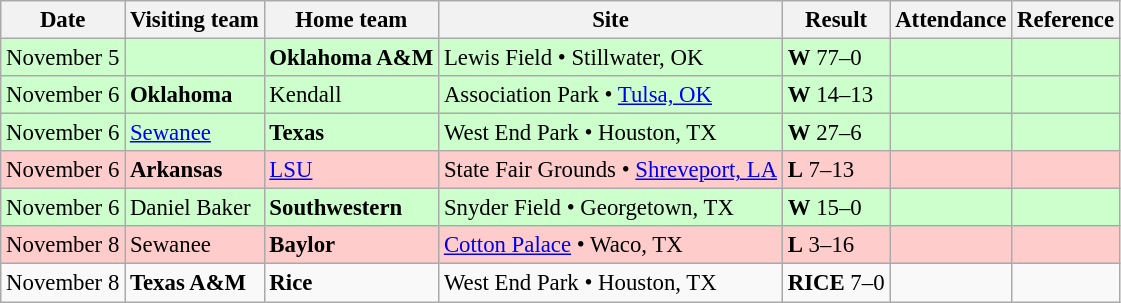<table class="wikitable" style="font-size:95%;">
<tr>
<th>Date</th>
<th>Visiting team</th>
<th>Home team</th>
<th>Site</th>
<th>Result</th>
<th>Attendance</th>
<th class="unsortable">Reference</th>
</tr>
<tr bgcolor=ccffcc>
<td>November 5</td>
<td></td>
<td><strong>Oklahoma A&M</strong></td>
<td>Lewis Field • Stillwater, OK</td>
<td><strong>W</strong> 77–0</td>
<td></td>
<td></td>
</tr>
<tr bgcolor=ccffcc>
<td>November 6</td>
<td><strong>Oklahoma</strong></td>
<td>Kendall</td>
<td>Association Park • <a href='#'>Tulsa, OK</a></td>
<td><strong>W</strong> 14–13</td>
<td></td>
<td></td>
</tr>
<tr bgcolor=ccffcc>
<td>November 6</td>
<td><a href='#'>Sewanee</a></td>
<td><strong>Texas</strong></td>
<td>West End Park • Houston, TX</td>
<td><strong>W</strong> 27–6</td>
<td></td>
<td></td>
</tr>
<tr bgcolor=ffcccc>
<td>November 6</td>
<td><strong>Arkansas</strong></td>
<td><a href='#'>LSU</a></td>
<td>State Fair Grounds • <a href='#'>Shreveport, LA</a></td>
<td><strong>L</strong> 7–13</td>
<td></td>
<td></td>
</tr>
<tr bgcolor=ccffcc>
<td>November 6</td>
<td>Daniel Baker</td>
<td><strong>Southwestern</strong></td>
<td>Snyder Field • Georgetown, TX</td>
<td><strong>W</strong> 15–0</td>
<td></td>
<td></td>
</tr>
<tr bgcolor=ffcccc>
<td>November 8</td>
<td>Sewanee</td>
<td><strong>Baylor</strong></td>
<td><a href='#'>Cotton Palace</a> • Waco, TX</td>
<td><strong>L</strong> 3–16</td>
<td></td>
<td></td>
</tr>
<tr bgcolor=>
<td>November 8</td>
<td><strong>Texas A&M</strong></td>
<td><strong>Rice</strong></td>
<td>West End Park • Houston, TX</td>
<td><strong>RICE</strong> 7–0</td>
<td></td>
<td></td>
</tr>
</table>
